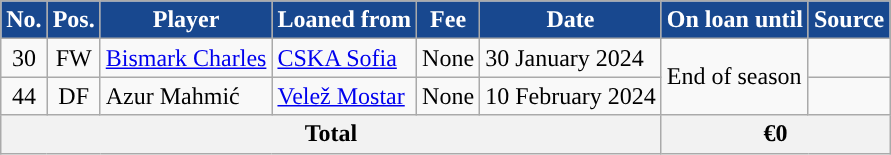<table class="wikitable plainrowheaders sortable">
<tr>
<th style="background:#18488f; color:#FFFFFF; ">No.</th>
<th style="background:#18488f; color:#FFFFFF; ">Pos.</th>
<th style="background:#18488f; color:#FFFFFF; ">Player</th>
<th style="background:#18488f; color:#FFFFFF; ">Loaned from</th>
<th style="background:#18488f; color:#FFFFFF; ">Fee</th>
<th style="background:#18488f; color:#FFFFFF; ">Date</th>
<th style="background:#18488f; color:#FFFFFF; ">On loan until</th>
<th style="background:#18488f; color:#FFFFFF; ">Source</th>
</tr>
<tr>
<td align=center>30</td>
<td align=center>FW</td>
<td> <a href='#'>Bismark Charles</a></td>
<td> <a href='#'>CSKA Sofia</a></td>
<td>None</td>
<td>30 January 2024</td>
<td rowspan=2>End of season</td>
<td align=center></td>
</tr>
<tr>
<td align=center>44</td>
<td align=center>DF</td>
<td> Azur Mahmić</td>
<td><a href='#'>Velež Mostar</a></td>
<td>None</td>
<td>10 February 2024</td>
<td align=center></td>
</tr>
<tr>
<th colspan="6">Total</th>
<th colspan="2">€0</th>
</tr>
</table>
